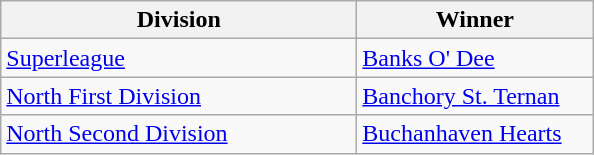<table class="wikitable">
<tr>
<th width=230>Division</th>
<th width=150>Winner</th>
</tr>
<tr>
<td><a href='#'>Superleague</a></td>
<td><a href='#'>Banks O' Dee</a></td>
</tr>
<tr>
<td><a href='#'>North First Division</a></td>
<td><a href='#'>Banchory St. Ternan</a></td>
</tr>
<tr>
<td><a href='#'>North Second Division</a></td>
<td><a href='#'>Buchanhaven Hearts</a></td>
</tr>
</table>
